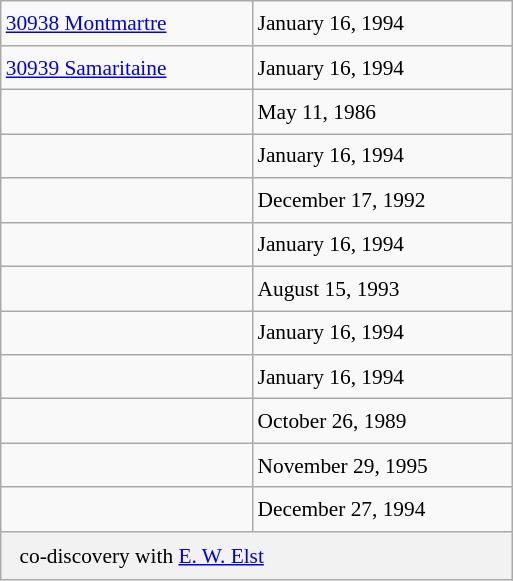<table class="wikitable" style="font-size: 89%; float: left; width: 24em; margin-right: 1em; line-height: 1.6em !important;">
<tr>
<td><a href='#'>30938 Montmartre</a> </td>
<td>January 16, 1994</td>
</tr>
<tr>
<td><a href='#'>30939 Samaritaine</a> </td>
<td>January 16, 1994</td>
</tr>
<tr>
<td></td>
<td>May 11, 1986</td>
</tr>
<tr>
<td> </td>
<td>January 16, 1994</td>
</tr>
<tr>
<td></td>
<td>December 17, 1992</td>
</tr>
<tr>
<td> </td>
<td>January 16, 1994</td>
</tr>
<tr>
<td> </td>
<td>August 15, 1993</td>
</tr>
<tr>
<td> </td>
<td>January 16, 1994</td>
</tr>
<tr>
<td> </td>
<td>January 16, 1994</td>
</tr>
<tr>
<td></td>
<td>October 26, 1989</td>
</tr>
<tr>
<td></td>
<td>November 29, 1995</td>
</tr>
<tr>
<td></td>
<td>December 27, 1994</td>
</tr>
<tr>
<th colspan=2 style="font-weight: normal; text-align: left; padding: 4px 12px"> co-discovery with <a href='#'>E. W. Elst</a></th>
</tr>
</table>
